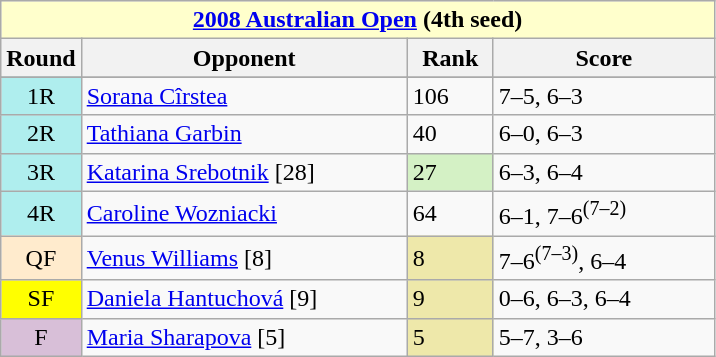<table class="wikitable">
<tr>
<th colspan="4" style="background:#ffc;"><a href='#'>2008 Australian Open</a> (4th seed)</th>
</tr>
<tr>
<th>Round</th>
<th width=210>Opponent</th>
<th width=50>Rank</th>
<th width=140>Score</th>
</tr>
<tr>
</tr>
<tr>
<td align="center" style="background:#afeeee;">1R</td>
<td> <a href='#'>Sorana Cîrstea</a></td>
<td>106</td>
<td>7–5, 6–3</td>
</tr>
<tr>
<td align="center" style="background:#afeeee;">2R</td>
<td> <a href='#'>Tathiana Garbin</a></td>
<td>40</td>
<td>6–0, 6–3</td>
</tr>
<tr>
<td align="center" style="background:#afeeee;">3R</td>
<td> <a href='#'>Katarina Srebotnik</a> [28]</td>
<td bgcolor=#d4f1c5>27</td>
<td>6–3, 6–4</td>
</tr>
<tr>
<td align="center" style="background:#afeeee;">4R</td>
<td> <a href='#'>Caroline Wozniacki</a></td>
<td>64</td>
<td>6–1, 7–6<sup>(7–2)</sup></td>
</tr>
<tr>
<td align="center" style="background:#ffebcd;">QF</td>
<td> <a href='#'>Venus Williams</a> [8]</td>
<td bgcolor=EEE8AA>8</td>
<td>7–6<sup>(7–3)</sup>, 6–4</td>
</tr>
<tr>
<td align="center" style="background:yellow;">SF</td>
<td> <a href='#'>Daniela Hantuchová</a> [9]</td>
<td bgcolor=EEE8AA>9</td>
<td>0–6, 6–3, 6–4</td>
</tr>
<tr>
<td align="center" style="background:thistle;">F</td>
<td> <a href='#'>Maria Sharapova</a> [5]</td>
<td bgcolor=EEE8AA>5</td>
<td>5–7, 3–6</td>
</tr>
</table>
